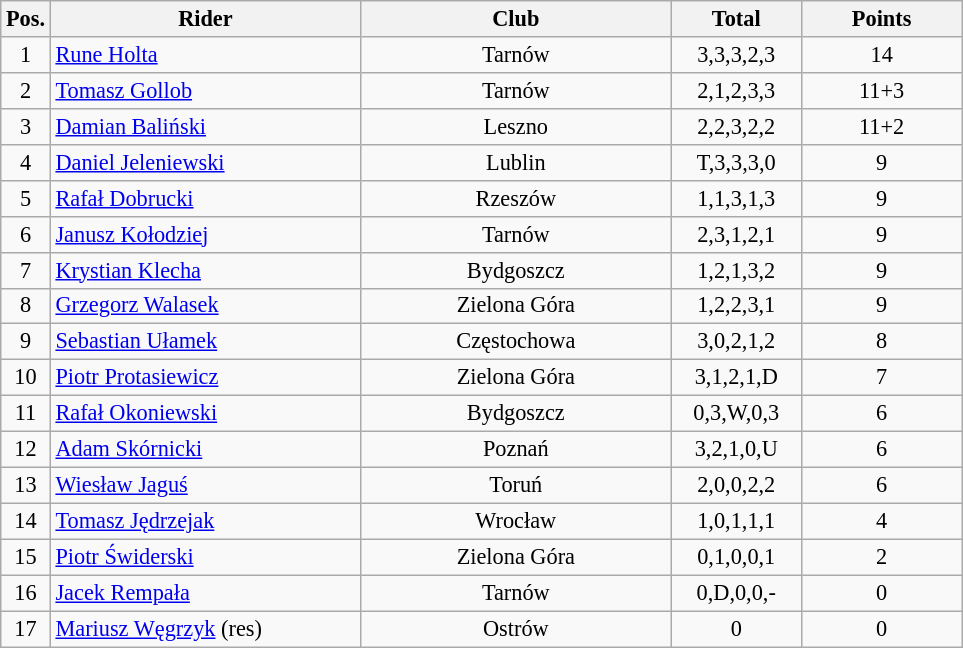<table class=wikitable style="font-size:93%;">
<tr>
<th width=25px>Pos.</th>
<th width=200px>Rider</th>
<th width=200px>Club</th>
<th width=80px>Total</th>
<th width=100px>Points</th>
</tr>
<tr align=center>
<td>1</td>
<td align=left><a href='#'>Rune Holta</a></td>
<td>Tarnów</td>
<td>3,3,3,2,3</td>
<td>14</td>
</tr>
<tr align=center>
<td>2</td>
<td align=left><a href='#'>Tomasz Gollob</a></td>
<td>Tarnów</td>
<td>2,1,2,3,3</td>
<td>11+3</td>
</tr>
<tr align=center>
<td>3</td>
<td align=left><a href='#'>Damian Baliński</a></td>
<td>Leszno</td>
<td>2,2,3,2,2</td>
<td>11+2</td>
</tr>
<tr align=center>
<td>4</td>
<td align=left><a href='#'>Daniel Jeleniewski</a></td>
<td>Lublin</td>
<td>T,3,3,3,0</td>
<td>9</td>
</tr>
<tr align=center>
<td>5</td>
<td align=left><a href='#'>Rafał Dobrucki</a></td>
<td>Rzeszów</td>
<td>1,1,3,1,3</td>
<td>9</td>
</tr>
<tr align=center>
<td>6</td>
<td align=left><a href='#'>Janusz Kołodziej</a></td>
<td>Tarnów</td>
<td>2,3,1,2,1</td>
<td>9</td>
</tr>
<tr align=center>
<td>7</td>
<td align=left><a href='#'>Krystian Klecha</a></td>
<td>Bydgoszcz</td>
<td>1,2,1,3,2</td>
<td>9</td>
</tr>
<tr align=center>
<td>8</td>
<td align=left><a href='#'>Grzegorz Walasek</a></td>
<td>Zielona Góra</td>
<td>1,2,2,3,1</td>
<td>9</td>
</tr>
<tr align=center>
<td>9</td>
<td align=left><a href='#'>Sebastian Ułamek</a></td>
<td>Częstochowa</td>
<td>3,0,2,1,2</td>
<td>8</td>
</tr>
<tr align=center>
<td>10</td>
<td align=left><a href='#'>Piotr Protasiewicz</a></td>
<td>Zielona Góra</td>
<td>3,1,2,1,D</td>
<td>7</td>
</tr>
<tr align=center>
<td>11</td>
<td align=left><a href='#'>Rafał Okoniewski</a></td>
<td>Bydgoszcz</td>
<td>0,3,W,0,3</td>
<td>6</td>
</tr>
<tr align=center>
<td>12</td>
<td align=left><a href='#'>Adam Skórnicki</a></td>
<td>Poznań</td>
<td>3,2,1,0,U</td>
<td>6</td>
</tr>
<tr align=center>
<td>13</td>
<td align=left><a href='#'>Wiesław Jaguś</a></td>
<td>Toruń</td>
<td>2,0,0,2,2</td>
<td>6</td>
</tr>
<tr align=center>
<td>14</td>
<td align=left><a href='#'>Tomasz Jędrzejak</a></td>
<td>Wrocław</td>
<td>1,0,1,1,1</td>
<td>4</td>
</tr>
<tr align=center>
<td>15</td>
<td align=left><a href='#'>Piotr Świderski</a></td>
<td>Zielona Góra</td>
<td>0,1,0,0,1</td>
<td>2</td>
</tr>
<tr align=center>
<td>16</td>
<td align=left><a href='#'>Jacek Rempała</a></td>
<td>Tarnów</td>
<td>0,D,0,0,-</td>
<td>0</td>
</tr>
<tr align=center>
<td>17</td>
<td align=left><a href='#'>Mariusz Węgrzyk</a> (res)</td>
<td>Ostrów</td>
<td>0</td>
<td>0</td>
</tr>
</table>
